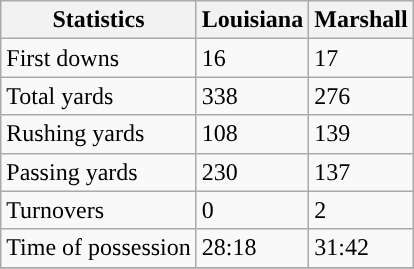<table class="wikitable">
<tr>
<th>Statistics</th>
<th>Louisiana</th>
<th>Marshall</th>
</tr>
<tr>
<td>First downs</td>
<td>16</td>
<td>17</td>
</tr>
<tr>
<td>Total yards</td>
<td>338</td>
<td>276</td>
</tr>
<tr>
<td>Rushing yards</td>
<td>108</td>
<td>139</td>
</tr>
<tr>
<td>Passing yards</td>
<td>230</td>
<td>137</td>
</tr>
<tr>
<td>Turnovers</td>
<td>0</td>
<td>2</td>
</tr>
<tr>
<td>Time of possession</td>
<td>28:18</td>
<td>31:42</td>
</tr>
<tr>
</tr>
</table>
